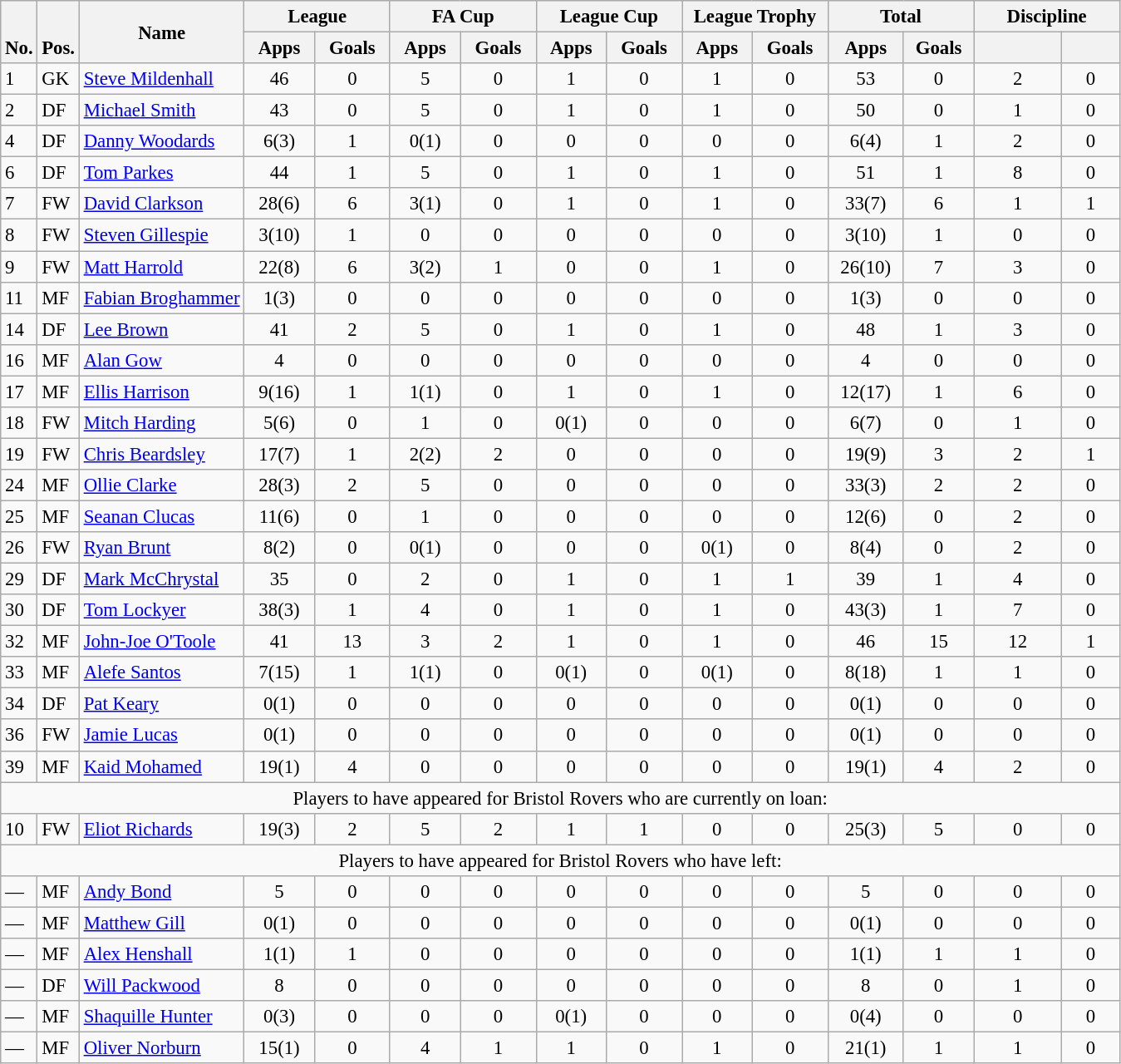<table class="wikitable" style="text-align:center; font-size:95%;">
<tr>
<th rowspan="2" style="vertical-align:bottom;">No.</th>
<th rowspan="2" style="vertical-align:bottom;">Pos.</th>
<th rowspan="2">Name</th>
<th colspan="2" style="width:110px;">League</th>
<th colspan="2" style="width:110px;">FA Cup</th>
<th colspan="2" style="width:110px;">League Cup</th>
<th colspan="2" style="width:110px;">League Trophy</th>
<th colspan="2" style="width:110px;">Total</th>
<th colspan="2" style="width:110px;">Discipline</th>
</tr>
<tr>
<th>Apps</th>
<th>Goals</th>
<th>Apps</th>
<th>Goals</th>
<th>Apps</th>
<th>Goals</th>
<th>Apps</th>
<th>Goals</th>
<th>Apps</th>
<th>Goals</th>
<th></th>
<th></th>
</tr>
<tr>
<td align="left">1</td>
<td align="left">GK</td>
<td align="left"> <a href='#'>Steve Mildenhall</a></td>
<td>46</td>
<td>0</td>
<td>5</td>
<td>0</td>
<td>1</td>
<td>0</td>
<td>1</td>
<td>0</td>
<td>53</td>
<td>0</td>
<td>2</td>
<td>0</td>
</tr>
<tr>
<td align="left">2</td>
<td align="left">DF</td>
<td align="left"> <a href='#'>Michael Smith</a></td>
<td>43</td>
<td>0</td>
<td>5</td>
<td>0</td>
<td>1</td>
<td>0</td>
<td>1</td>
<td>0</td>
<td>50</td>
<td>0</td>
<td>1</td>
<td>0</td>
</tr>
<tr>
<td align="left">4</td>
<td align="left">DF</td>
<td align="left"> <a href='#'>Danny Woodards</a></td>
<td>6(3)</td>
<td>1</td>
<td>0(1)</td>
<td>0</td>
<td>0</td>
<td>0</td>
<td>0</td>
<td>0</td>
<td>6(4)</td>
<td>1</td>
<td>2</td>
<td>0</td>
</tr>
<tr>
<td align="left">6</td>
<td align="left">DF</td>
<td align="left"> <a href='#'>Tom Parkes</a></td>
<td>44</td>
<td>1</td>
<td>5</td>
<td>0</td>
<td>1</td>
<td>0</td>
<td>1</td>
<td>0</td>
<td>51</td>
<td>1</td>
<td>8</td>
<td>0</td>
</tr>
<tr>
<td align="left">7</td>
<td align="left">FW</td>
<td align="left"> <a href='#'>David Clarkson</a></td>
<td>28(6)</td>
<td>6</td>
<td>3(1)</td>
<td>0</td>
<td>1</td>
<td>0</td>
<td>1</td>
<td>0</td>
<td>33(7)</td>
<td>6</td>
<td>1</td>
<td>1</td>
</tr>
<tr>
<td align="left">8</td>
<td align="left">FW</td>
<td align="left"> <a href='#'>Steven Gillespie</a></td>
<td>3(10)</td>
<td>1</td>
<td>0</td>
<td>0</td>
<td>0</td>
<td>0</td>
<td>0</td>
<td>0</td>
<td>3(10)</td>
<td>1</td>
<td>0</td>
<td>0</td>
</tr>
<tr>
<td align="left">9</td>
<td align="left">FW</td>
<td align="left"> <a href='#'>Matt Harrold</a></td>
<td>22(8)</td>
<td>6</td>
<td>3(2)</td>
<td>1</td>
<td>0</td>
<td>0</td>
<td>1</td>
<td>0</td>
<td>26(10)</td>
<td>7</td>
<td>3</td>
<td>0</td>
</tr>
<tr>
<td align="left">11</td>
<td align="left">MF</td>
<td align="left"> <a href='#'>Fabian Broghammer</a></td>
<td>1(3)</td>
<td>0</td>
<td>0</td>
<td>0</td>
<td>0</td>
<td>0</td>
<td>0</td>
<td>0</td>
<td>1(3)</td>
<td>0</td>
<td>0</td>
<td>0</td>
</tr>
<tr>
<td align="left">14</td>
<td align="left">DF</td>
<td align="left"> <a href='#'>Lee Brown</a></td>
<td>41</td>
<td>2</td>
<td>5</td>
<td>0</td>
<td>1</td>
<td>0</td>
<td>1</td>
<td>0</td>
<td>48</td>
<td>1</td>
<td>3</td>
<td>0</td>
</tr>
<tr>
<td align="left">16</td>
<td align="left">MF</td>
<td align="left"> <a href='#'>Alan Gow</a></td>
<td>4</td>
<td>0</td>
<td>0</td>
<td>0</td>
<td>0</td>
<td>0</td>
<td>0</td>
<td>0</td>
<td>4</td>
<td>0</td>
<td>0</td>
<td>0</td>
</tr>
<tr>
<td align="left">17</td>
<td align="left">MF</td>
<td align="left"> <a href='#'>Ellis Harrison</a></td>
<td>9(16)</td>
<td>1</td>
<td>1(1)</td>
<td>0</td>
<td>1</td>
<td>0</td>
<td>1</td>
<td>0</td>
<td>12(17)</td>
<td>1</td>
<td>6</td>
<td>0</td>
</tr>
<tr>
<td align="left">18</td>
<td align="left">FW</td>
<td align="left"> <a href='#'>Mitch Harding</a></td>
<td>5(6)</td>
<td>0</td>
<td>1</td>
<td>0</td>
<td>0(1)</td>
<td>0</td>
<td>0</td>
<td>0</td>
<td>6(7)</td>
<td>0</td>
<td>1</td>
<td>0</td>
</tr>
<tr>
<td align="left">19</td>
<td align="left">FW</td>
<td align="left"> <a href='#'>Chris Beardsley</a></td>
<td>17(7)</td>
<td>1</td>
<td>2(2)</td>
<td>2</td>
<td>0</td>
<td>0</td>
<td>0</td>
<td>0</td>
<td>19(9)</td>
<td>3</td>
<td>2</td>
<td>1</td>
</tr>
<tr>
<td align="left">24</td>
<td align="left">MF</td>
<td align="left"> <a href='#'>Ollie Clarke</a></td>
<td>28(3)</td>
<td>2</td>
<td>5</td>
<td>0</td>
<td>0</td>
<td>0</td>
<td>0</td>
<td>0</td>
<td>33(3)</td>
<td>2</td>
<td>2</td>
<td>0</td>
</tr>
<tr>
<td align="left">25</td>
<td align="left">MF</td>
<td align="left"> <a href='#'>Seanan Clucas</a></td>
<td>11(6)</td>
<td>0</td>
<td>1</td>
<td>0</td>
<td>0</td>
<td>0</td>
<td>0</td>
<td>0</td>
<td>12(6)</td>
<td>0</td>
<td>2</td>
<td>0</td>
</tr>
<tr>
<td align="left">26</td>
<td align="left">FW</td>
<td align="left"> <a href='#'>Ryan Brunt</a></td>
<td>8(2)</td>
<td>0</td>
<td>0(1)</td>
<td>0</td>
<td>0</td>
<td>0</td>
<td>0(1)</td>
<td>0</td>
<td>8(4)</td>
<td>0</td>
<td>2</td>
<td>0</td>
</tr>
<tr>
<td align="left">29</td>
<td align="left">DF</td>
<td align="left"> <a href='#'>Mark McChrystal</a></td>
<td>35</td>
<td>0</td>
<td>2</td>
<td>0</td>
<td>1</td>
<td>0</td>
<td>1</td>
<td>1</td>
<td>39</td>
<td>1</td>
<td>4</td>
<td>0</td>
</tr>
<tr>
<td align="left">30</td>
<td align="left">DF</td>
<td align="left"> <a href='#'>Tom Lockyer</a></td>
<td>38(3)</td>
<td>1</td>
<td>4</td>
<td>0</td>
<td>1</td>
<td>0</td>
<td>1</td>
<td>0</td>
<td>43(3)</td>
<td>1</td>
<td>7</td>
<td>0</td>
</tr>
<tr>
<td align="left">32</td>
<td align="left">MF</td>
<td align="left"> <a href='#'>John-Joe O'Toole</a></td>
<td>41</td>
<td>13</td>
<td>3</td>
<td>2</td>
<td>1</td>
<td>0</td>
<td>1</td>
<td>0</td>
<td>46</td>
<td>15</td>
<td>12</td>
<td>1</td>
</tr>
<tr>
<td align="left">33</td>
<td align="left">MF</td>
<td align="left"> <a href='#'>Alefe Santos</a></td>
<td>7(15)</td>
<td>1</td>
<td>1(1)</td>
<td>0</td>
<td>0(1)</td>
<td>0</td>
<td>0(1)</td>
<td>0</td>
<td>8(18)</td>
<td>1</td>
<td>1</td>
<td>0</td>
</tr>
<tr>
<td align="left">34</td>
<td align="left">DF</td>
<td align="left"> <a href='#'>Pat Keary</a></td>
<td>0(1)</td>
<td>0</td>
<td>0</td>
<td>0</td>
<td>0</td>
<td>0</td>
<td>0</td>
<td>0</td>
<td>0(1)</td>
<td>0</td>
<td>0</td>
<td>0</td>
</tr>
<tr>
<td align="left">36</td>
<td align="left">FW</td>
<td align="left"> <a href='#'>Jamie Lucas</a></td>
<td>0(1)</td>
<td>0</td>
<td>0</td>
<td>0</td>
<td>0</td>
<td>0</td>
<td>0</td>
<td>0</td>
<td>0(1)</td>
<td>0</td>
<td>0</td>
<td>0</td>
</tr>
<tr>
<td align="left">39</td>
<td align="left">MF</td>
<td align="left"> <a href='#'>Kaid Mohamed</a></td>
<td>19(1)</td>
<td>4</td>
<td>0</td>
<td>0</td>
<td>0</td>
<td>0</td>
<td>0</td>
<td>0</td>
<td>19(1)</td>
<td>4</td>
<td>2</td>
<td>0</td>
</tr>
<tr>
<td colspan="15">Players to have appeared for Bristol Rovers who are currently on loan:</td>
</tr>
<tr>
<td align="left">10</td>
<td align="left">FW</td>
<td align="left"> <a href='#'>Eliot Richards</a></td>
<td>19(3)</td>
<td>2</td>
<td>5</td>
<td>2</td>
<td>1</td>
<td>1</td>
<td>0</td>
<td>0</td>
<td>25(3)</td>
<td>5</td>
<td>0</td>
<td>0</td>
</tr>
<tr>
<td colspan="15">Players to have appeared for Bristol Rovers who have left:</td>
</tr>
<tr>
<td align="left">—</td>
<td align="left">MF</td>
<td align="left"> <a href='#'>Andy Bond</a></td>
<td>5</td>
<td>0</td>
<td>0</td>
<td>0</td>
<td>0</td>
<td>0</td>
<td>0</td>
<td>0</td>
<td>5</td>
<td>0</td>
<td>0</td>
<td>0</td>
</tr>
<tr>
<td align="left">—</td>
<td align="left">MF</td>
<td align="left"> <a href='#'>Matthew Gill</a></td>
<td>0(1)</td>
<td>0</td>
<td>0</td>
<td>0</td>
<td>0</td>
<td>0</td>
<td>0</td>
<td>0</td>
<td>0(1)</td>
<td>0</td>
<td>0</td>
<td>0</td>
</tr>
<tr>
<td align="left">—</td>
<td align="left">MF</td>
<td align="left"> <a href='#'>Alex Henshall</a></td>
<td>1(1)</td>
<td>1</td>
<td>0</td>
<td>0</td>
<td>0</td>
<td>0</td>
<td>0</td>
<td>0</td>
<td>1(1)</td>
<td>1</td>
<td>1</td>
<td>0</td>
</tr>
<tr>
<td align="left">—</td>
<td align="left">DF</td>
<td align="left"> <a href='#'>Will Packwood</a></td>
<td>8</td>
<td>0</td>
<td>0</td>
<td>0</td>
<td>0</td>
<td>0</td>
<td>0</td>
<td>0</td>
<td>8</td>
<td>0</td>
<td>1</td>
<td>0</td>
</tr>
<tr>
<td align="left">—</td>
<td align="left">MF</td>
<td align="left"> <a href='#'>Shaquille Hunter</a></td>
<td>0(3)</td>
<td>0</td>
<td>0</td>
<td>0</td>
<td>0(1)</td>
<td>0</td>
<td>0</td>
<td>0</td>
<td>0(4)</td>
<td>0</td>
<td>0</td>
<td>0</td>
</tr>
<tr>
<td align="left">—</td>
<td align="left">MF</td>
<td align="left"> <a href='#'>Oliver Norburn</a></td>
<td>15(1)</td>
<td>0</td>
<td>4</td>
<td>1</td>
<td>1</td>
<td>0</td>
<td>1</td>
<td>0</td>
<td>21(1)</td>
<td>1</td>
<td>1</td>
<td>0</td>
</tr>
</table>
